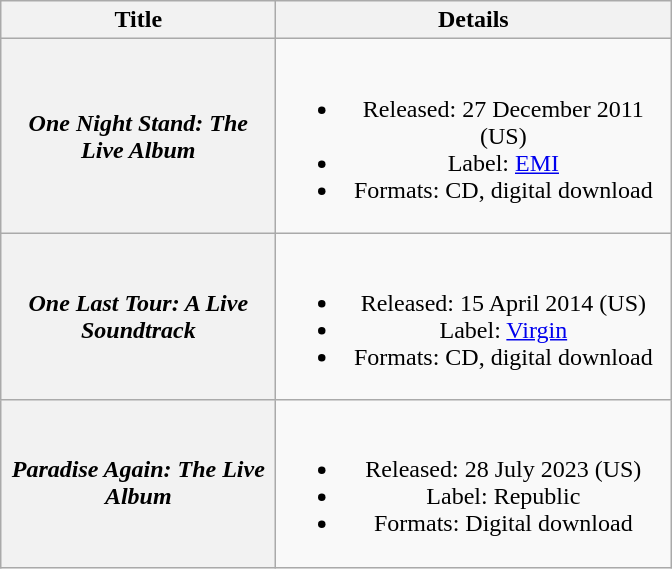<table class="wikitable plainrowheaders" style="text-align:center;" border="1">
<tr>
<th scope="col" style="width:11em;">Title</th>
<th scope="col" style="width:16em;">Details</th>
</tr>
<tr>
<th scope="row"><em>One Night Stand: The Live Album</em></th>
<td><br><ul><li>Released: 27 December 2011 <span>(US)</span></li><li>Label: <a href='#'>EMI</a></li><li>Formats: CD, digital download</li></ul></td>
</tr>
<tr>
<th scope="row"><em>One Last Tour: A Live Soundtrack</em></th>
<td><br><ul><li>Released: 15 April 2014 <span>(US)</span></li><li>Label: <a href='#'>Virgin</a></li><li>Formats: CD, digital download</li></ul></td>
</tr>
<tr>
<th scope="row"><em>Paradise Again: The Live Album</em></th>
<td><br><ul><li>Released: 28 July 2023 <span>(US)</span></li><li>Label: Republic</li><li>Formats: Digital download</li></ul></td>
</tr>
</table>
